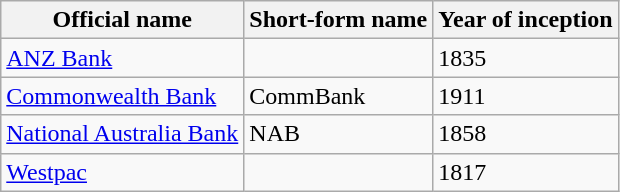<table class="wikitable">
<tr>
<th>Official name</th>
<th>Short-form name</th>
<th>Year of inception</th>
</tr>
<tr>
<td><a href='#'>ANZ Bank</a></td>
<td></td>
<td>1835</td>
</tr>
<tr>
<td><a href='#'>Commonwealth Bank</a></td>
<td>CommBank</td>
<td>1911</td>
</tr>
<tr>
<td><a href='#'>National Australia Bank</a></td>
<td>NAB</td>
<td>1858</td>
</tr>
<tr>
<td><a href='#'>Westpac</a></td>
<td></td>
<td>1817</td>
</tr>
</table>
